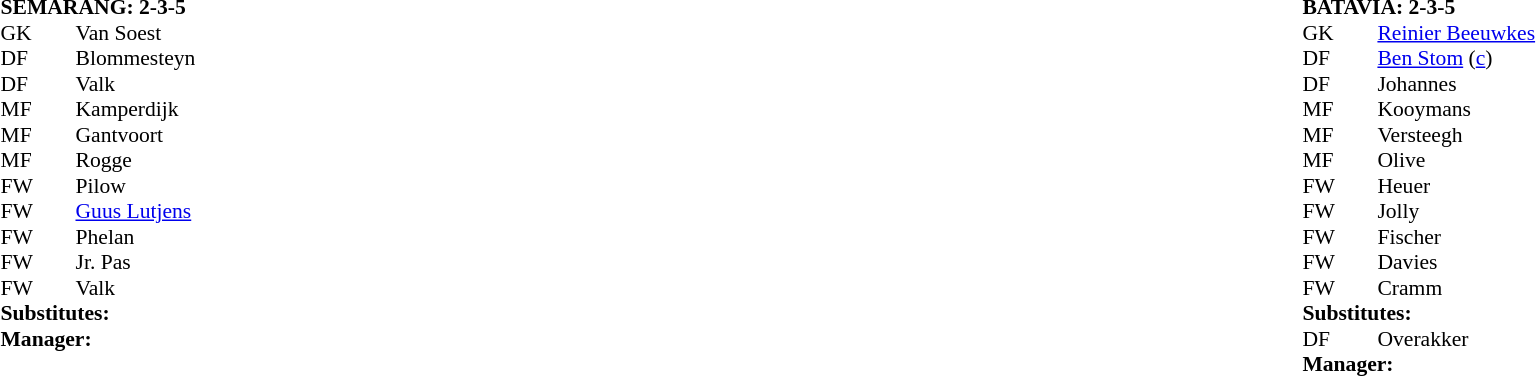<table style="width:100%;">
<tr>
<td style="vertical-align:top; width:50%;"><br><table style="font-size: 90%" cellspacing="0" cellpadding="0">
<tr>
<td colspan="4"><strong>SEMARANG: 2-3-5</strong></td>
</tr>
<tr>
<th width="25"></th>
<th width="25"></th>
</tr>
<tr>
<td>GK</td>
<td><strong></strong></td>
<td> Van Soest</td>
</tr>
<tr>
<td>DF</td>
<td><strong></strong></td>
<td> Blommesteyn</td>
</tr>
<tr>
<td>DF</td>
<td><strong></strong></td>
<td> Valk</td>
</tr>
<tr>
<td>MF</td>
<td><strong></strong></td>
<td> Kamperdĳk</td>
</tr>
<tr>
<td>MF</td>
<td><strong></strong></td>
<td> Gantvoort</td>
</tr>
<tr>
<td>MF</td>
<td><strong></strong></td>
<td> Rogge</td>
</tr>
<tr>
<td>FW</td>
<td><strong></strong></td>
<td> Pilow</td>
</tr>
<tr>
<td>FW</td>
<td><strong></strong></td>
<td> <a href='#'>Guus Lutjens</a></td>
</tr>
<tr>
<td>FW</td>
<td><strong></strong></td>
<td> Phelan</td>
</tr>
<tr>
<td>FW</td>
<td><strong></strong></td>
<td> Jr. Pas</td>
</tr>
<tr>
<td>FW</td>
<td><strong></strong></td>
<td> Valk</td>
</tr>
<tr>
<td colspan=3><strong>Substitutes:</strong></td>
</tr>
<tr>
<td></td>
</tr>
<tr>
<td colspan=3><strong>Manager:</strong></td>
</tr>
<tr>
<td></td>
</tr>
</table>
</td>
<td></td>
<td style="vertical-align:top; width:50%;"><br><table cellspacing="0" cellpadding="0" style="font-size:90%; margin:auto;">
<tr>
<td colspan="4"><strong>BATAVIA: 2-3-5</strong></td>
</tr>
<tr>
<th width="25"></th>
<th width="25"></th>
</tr>
<tr>
<td>GK</td>
<td><strong></strong></td>
<td> <a href='#'>Reinier Beeuwkes</a></td>
</tr>
<tr>
<td>DF</td>
<td><strong></strong></td>
<td> <a href='#'>Ben Stom</a> (<a href='#'>c</a>)</td>
</tr>
<tr>
<td>DF</td>
<td><strong></strong></td>
<td> Johannes</td>
</tr>
<tr>
<td>MF</td>
<td><strong></strong></td>
<td> Kooymans</td>
</tr>
<tr>
<td>MF</td>
<td><strong></strong></td>
<td> Versteegh</td>
</tr>
<tr>
<td>MF</td>
<td><strong></strong></td>
<td> Olive</td>
</tr>
<tr>
<td>FW</td>
<td><strong></strong></td>
<td> Heuer</td>
</tr>
<tr>
<td>FW</td>
<td><strong></strong></td>
<td> Jolly</td>
</tr>
<tr>
<td>FW</td>
<td><strong></strong></td>
<td> Fischer</td>
</tr>
<tr>
<td>FW</td>
<td><strong></strong></td>
<td> Davies</td>
</tr>
<tr>
<td>FW</td>
<td><strong></strong></td>
<td> Cramm</td>
</tr>
<tr>
<td colspan=3><strong>Substitutes:</strong></td>
</tr>
<tr>
<td>DF</td>
<td><strong></strong></td>
<td> Overakker</td>
</tr>
<tr>
<td colspan=3><strong>Manager:</strong></td>
</tr>
<tr>
<td></td>
</tr>
</table>
</td>
</tr>
</table>
